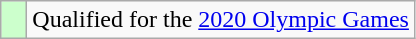<table class="wikitable" style="text-align:left;">
<tr>
<td width=10px bgcolor=#ccffcc></td>
<td>Qualified for the <a href='#'>2020 Olympic Games</a></td>
</tr>
</table>
